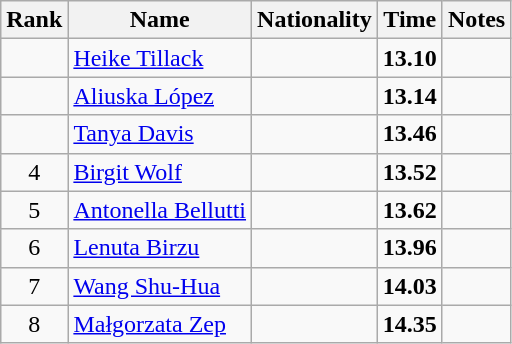<table class="wikitable sortable" style="text-align:center">
<tr>
<th>Rank</th>
<th>Name</th>
<th>Nationality</th>
<th>Time</th>
<th>Notes</th>
</tr>
<tr>
<td></td>
<td align=left><a href='#'>Heike Tillack</a></td>
<td align=left></td>
<td><strong>13.10</strong></td>
<td></td>
</tr>
<tr>
<td></td>
<td align=left><a href='#'>Aliuska López</a></td>
<td align=left></td>
<td><strong>13.14</strong></td>
<td></td>
</tr>
<tr>
<td></td>
<td align=left><a href='#'>Tanya Davis</a></td>
<td align=left></td>
<td><strong>13.46</strong></td>
<td></td>
</tr>
<tr>
<td>4</td>
<td align=left><a href='#'>Birgit Wolf</a></td>
<td align=left></td>
<td><strong>13.52</strong></td>
<td></td>
</tr>
<tr>
<td>5</td>
<td align=left><a href='#'>Antonella Bellutti</a></td>
<td align=left></td>
<td><strong>13.62</strong></td>
<td></td>
</tr>
<tr>
<td>6</td>
<td align=left><a href='#'>Lenuta Birzu</a></td>
<td align=left></td>
<td><strong>13.96</strong></td>
<td></td>
</tr>
<tr>
<td>7</td>
<td align=left><a href='#'>Wang Shu-Hua</a></td>
<td align=left></td>
<td><strong>14.03</strong></td>
<td></td>
</tr>
<tr>
<td>8</td>
<td align=left><a href='#'>Małgorzata Zep</a></td>
<td align=left></td>
<td><strong>14.35</strong></td>
<td></td>
</tr>
</table>
